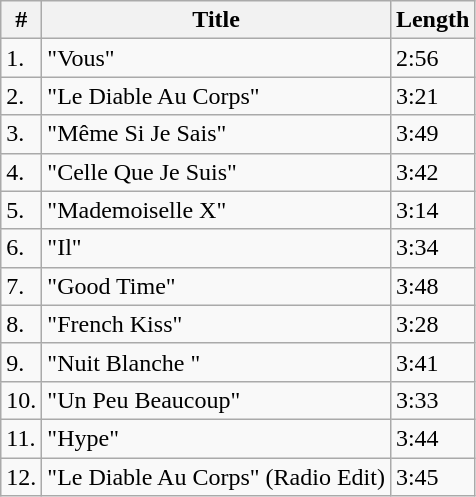<table class="wikitable">
<tr>
<th>#</th>
<th>Title</th>
<th>Length</th>
</tr>
<tr>
<td>1.</td>
<td>"Vous"</td>
<td>2:56</td>
</tr>
<tr>
<td>2.</td>
<td>"Le Diable Au Corps"</td>
<td>3:21</td>
</tr>
<tr>
<td>3.</td>
<td>"Même Si Je Sais"</td>
<td>3:49</td>
</tr>
<tr>
<td>4.</td>
<td>"Celle Que Je Suis"</td>
<td>3:42</td>
</tr>
<tr>
<td>5.</td>
<td>"Mademoiselle X"</td>
<td>3:14</td>
</tr>
<tr>
<td>6.</td>
<td>"Il"</td>
<td>3:34</td>
</tr>
<tr>
<td>7.</td>
<td>"Good Time"</td>
<td>3:48</td>
</tr>
<tr>
<td>8.</td>
<td>"French Kiss"</td>
<td>3:28</td>
</tr>
<tr>
<td>9.</td>
<td>"Nuit Blanche "</td>
<td>3:41</td>
</tr>
<tr>
<td>10.</td>
<td>"Un Peu Beaucoup"</td>
<td>3:33</td>
</tr>
<tr>
<td>11.</td>
<td>"Hype"</td>
<td>3:44</td>
</tr>
<tr>
<td>12.</td>
<td>"Le Diable Au Corps" (Radio Edit)</td>
<td>3:45</td>
</tr>
</table>
